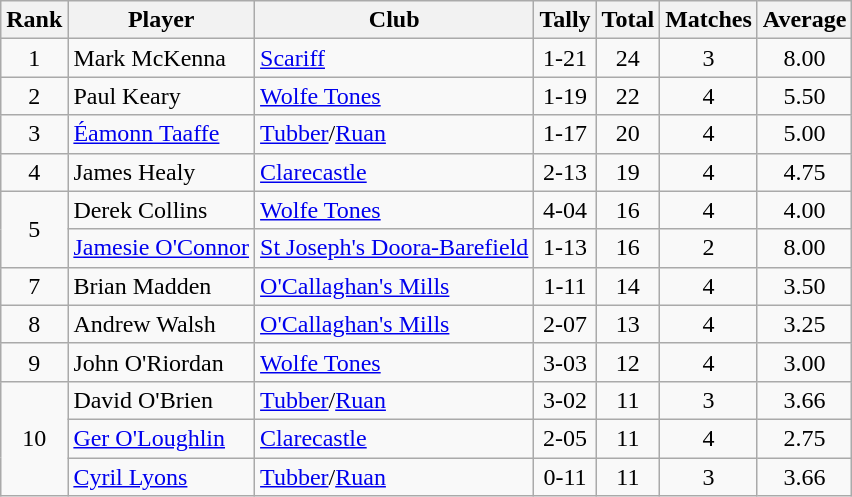<table class="wikitable">
<tr>
<th>Rank</th>
<th>Player</th>
<th>Club</th>
<th>Tally</th>
<th>Total</th>
<th>Matches</th>
<th>Average</th>
</tr>
<tr>
<td rowspan=1 align=center>1</td>
<td>Mark McKenna</td>
<td><a href='#'>Scariff</a></td>
<td align=center>1-21</td>
<td align=center>24</td>
<td align=center>3</td>
<td align=center>8.00</td>
</tr>
<tr>
<td rowspan=1 align=center>2</td>
<td>Paul Keary</td>
<td><a href='#'>Wolfe Tones</a></td>
<td align=center>1-19</td>
<td align=center>22</td>
<td align=center>4</td>
<td align=center>5.50</td>
</tr>
<tr>
<td rowspan=1 align=center>3</td>
<td><a href='#'>Éamonn Taaffe</a></td>
<td><a href='#'>Tubber</a>/<a href='#'>Ruan</a></td>
<td align=center>1-17</td>
<td align=center>20</td>
<td align=center>4</td>
<td align=center>5.00</td>
</tr>
<tr>
<td rowspan=1 align=center>4</td>
<td>James Healy</td>
<td><a href='#'>Clarecastle</a></td>
<td align=center>2-13</td>
<td align=center>19</td>
<td align=center>4</td>
<td align=center>4.75</td>
</tr>
<tr>
<td rowspan=2 align=center>5</td>
<td>Derek Collins</td>
<td><a href='#'>Wolfe Tones</a></td>
<td align=center>4-04</td>
<td align=center>16</td>
<td align=center>4</td>
<td align=center>4.00</td>
</tr>
<tr>
<td><a href='#'>Jamesie O'Connor</a></td>
<td><a href='#'>St Joseph's Doora-Barefield</a></td>
<td align=center>1-13</td>
<td align=center>16</td>
<td align=center>2</td>
<td align=center>8.00</td>
</tr>
<tr>
<td rowspan=1 align=center>7</td>
<td>Brian Madden</td>
<td><a href='#'>O'Callaghan's Mills</a></td>
<td align=center>1-11</td>
<td align=center>14</td>
<td align=center>4</td>
<td align=center>3.50</td>
</tr>
<tr>
<td rowspan=1 align=center>8</td>
<td>Andrew Walsh</td>
<td><a href='#'>O'Callaghan's Mills</a></td>
<td align=center>2-07</td>
<td align=center>13</td>
<td align=center>4</td>
<td align=center>3.25</td>
</tr>
<tr>
<td rowspan=1 align=center>9</td>
<td>John O'Riordan</td>
<td><a href='#'>Wolfe Tones</a></td>
<td align=center>3-03</td>
<td align=center>12</td>
<td align=center>4</td>
<td align=center>3.00</td>
</tr>
<tr>
<td rowspan=3 align=center>10</td>
<td>David O'Brien</td>
<td><a href='#'>Tubber</a>/<a href='#'>Ruan</a></td>
<td align=center>3-02</td>
<td align=center>11</td>
<td align=center>3</td>
<td align=center>3.66</td>
</tr>
<tr>
<td><a href='#'>Ger O'Loughlin</a></td>
<td><a href='#'>Clarecastle</a></td>
<td align=center>2-05</td>
<td align=center>11</td>
<td align=center>4</td>
<td align=center>2.75</td>
</tr>
<tr>
<td><a href='#'>Cyril Lyons</a></td>
<td><a href='#'>Tubber</a>/<a href='#'>Ruan</a></td>
<td align=center>0-11</td>
<td align=center>11</td>
<td align=center>3</td>
<td align=center>3.66</td>
</tr>
</table>
